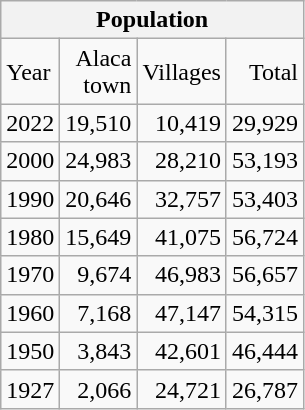<table class="wikitable" width=200>
<tr>
<th colspan=4>Population</th>
</tr>
<tr>
<td align="left">Year</td>
<td align="right">Alaca town</td>
<td align="right">Villages</td>
<td align="right">Total</td>
</tr>
<tr>
<td align="left">2022</td>
<td align="right">19,510</td>
<td align="right">10,419</td>
<td align="right">29,929</td>
</tr>
<tr>
<td align="left">2000</td>
<td align="right">24,983</td>
<td align="right">28,210</td>
<td align="right">53,193</td>
</tr>
<tr>
<td align="left">1990</td>
<td align="right">20,646</td>
<td align="right">32,757</td>
<td align="right">53,403</td>
</tr>
<tr>
<td align="left">1980</td>
<td align="right">15,649</td>
<td align="right">41,075</td>
<td align="right">56,724</td>
</tr>
<tr>
<td align="left">1970</td>
<td align="right">9,674</td>
<td align="right">46,983</td>
<td align="right">56,657</td>
</tr>
<tr>
<td align="left">1960</td>
<td align="right">7,168</td>
<td align="right">47,147</td>
<td align="right">54,315</td>
</tr>
<tr>
<td align="left">1950</td>
<td align="right">3,843</td>
<td align="right">42,601</td>
<td align="right">46,444</td>
</tr>
<tr>
<td align="left">1927</td>
<td align="right">2,066</td>
<td align="right">24,721</td>
<td align="right">26,787</td>
</tr>
</table>
